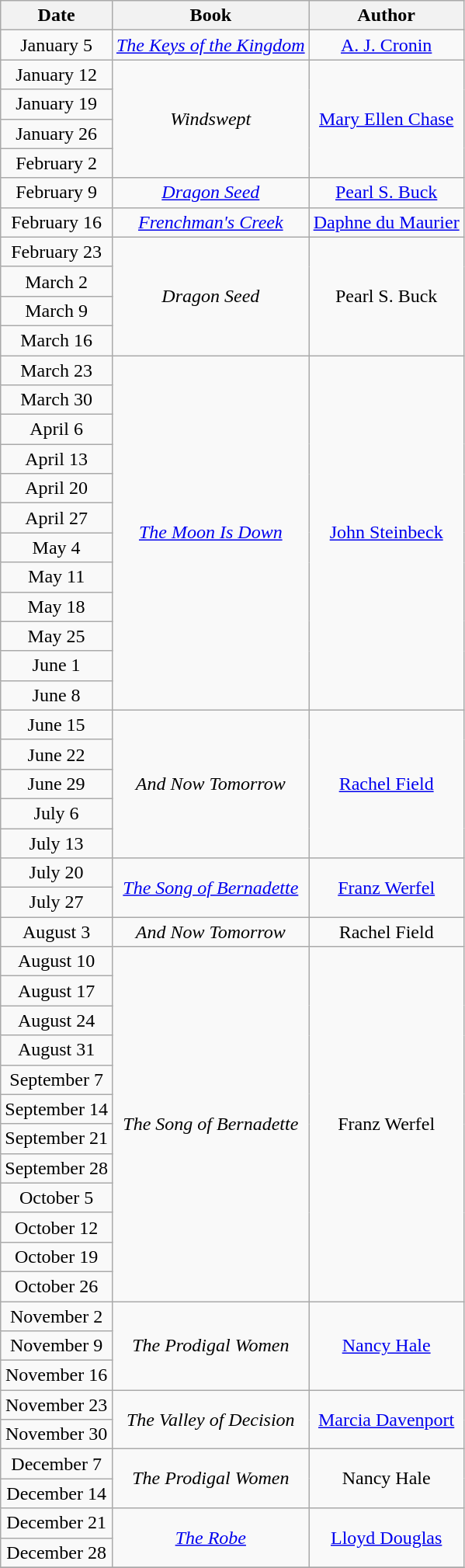<table class="wikitable sortable" style="text-align: center">
<tr>
<th>Date</th>
<th>Book</th>
<th>Author</th>
</tr>
<tr>
<td>January 5</td>
<td><em><a href='#'>The Keys of the Kingdom</a></em></td>
<td><a href='#'>A. J. Cronin</a></td>
</tr>
<tr>
<td>January 12</td>
<td rowspan=4><em>Windswept</em></td>
<td rowspan=4><a href='#'>Mary Ellen Chase</a></td>
</tr>
<tr>
<td>January 19</td>
</tr>
<tr>
<td>January 26</td>
</tr>
<tr>
<td>February 2</td>
</tr>
<tr>
<td>February 9</td>
<td><em><a href='#'>Dragon Seed</a></em></td>
<td><a href='#'>Pearl S. Buck</a></td>
</tr>
<tr>
<td>February 16</td>
<td><em><a href='#'>Frenchman's Creek</a></em></td>
<td><a href='#'>Daphne du Maurier</a></td>
</tr>
<tr>
<td>February 23</td>
<td rowspan=4><em>Dragon Seed</em></td>
<td rowspan=4>Pearl S. Buck</td>
</tr>
<tr>
<td>March 2</td>
</tr>
<tr>
<td>March 9</td>
</tr>
<tr>
<td>March 16</td>
</tr>
<tr>
<td>March 23</td>
<td rowspan=12><em><a href='#'>The Moon Is Down</a></em></td>
<td rowspan=12><a href='#'>John Steinbeck</a></td>
</tr>
<tr>
<td>March 30</td>
</tr>
<tr>
<td>April 6</td>
</tr>
<tr>
<td>April 13</td>
</tr>
<tr>
<td>April 20</td>
</tr>
<tr>
<td>April 27</td>
</tr>
<tr>
<td>May 4</td>
</tr>
<tr>
<td>May 11</td>
</tr>
<tr>
<td>May 18</td>
</tr>
<tr>
<td>May 25</td>
</tr>
<tr>
<td>June 1</td>
</tr>
<tr>
<td>June 8</td>
</tr>
<tr>
<td>June 15</td>
<td rowspan=5><em>And Now Tomorrow</em></td>
<td rowspan=5><a href='#'>Rachel Field</a></td>
</tr>
<tr>
<td>June 22</td>
</tr>
<tr>
<td>June 29</td>
</tr>
<tr>
<td>July 6</td>
</tr>
<tr>
<td>July 13</td>
</tr>
<tr>
<td>July 20</td>
<td rowspan=2><em><a href='#'>The Song of Bernadette</a></em></td>
<td rowspan=2><a href='#'>Franz Werfel</a></td>
</tr>
<tr>
<td>July 27</td>
</tr>
<tr>
<td>August 3</td>
<td><em>And Now Tomorrow</em></td>
<td>Rachel Field</td>
</tr>
<tr>
<td>August 10</td>
<td rowspan=12><em>The Song of Bernadette</em></td>
<td rowspan=12>Franz Werfel</td>
</tr>
<tr>
<td>August 17</td>
</tr>
<tr>
<td>August 24</td>
</tr>
<tr>
<td>August 31</td>
</tr>
<tr>
<td>September 7</td>
</tr>
<tr>
<td>September 14</td>
</tr>
<tr>
<td>September 21</td>
</tr>
<tr>
<td>September 28</td>
</tr>
<tr>
<td>October 5</td>
</tr>
<tr>
<td>October 12</td>
</tr>
<tr>
<td>October 19</td>
</tr>
<tr>
<td>October 26</td>
</tr>
<tr>
<td>November 2</td>
<td rowspan=3><em>The Prodigal Women</em></td>
<td rowspan=3><a href='#'>Nancy Hale</a></td>
</tr>
<tr>
<td>November 9</td>
</tr>
<tr>
<td>November 16</td>
</tr>
<tr>
<td>November 23</td>
<td rowspan=2><em>The Valley of Decision</em></td>
<td rowspan=2><a href='#'>Marcia Davenport</a></td>
</tr>
<tr>
<td>November 30</td>
</tr>
<tr>
<td>December 7</td>
<td rowspan=2><em>The Prodigal Women</em></td>
<td rowspan=2>Nancy Hale</td>
</tr>
<tr>
<td>December 14</td>
</tr>
<tr>
<td>December 21</td>
<td rowspan=2><em><a href='#'>The Robe</a></em></td>
<td rowspan=2><a href='#'>Lloyd Douglas</a></td>
</tr>
<tr>
<td>December 28</td>
</tr>
<tr>
</tr>
</table>
